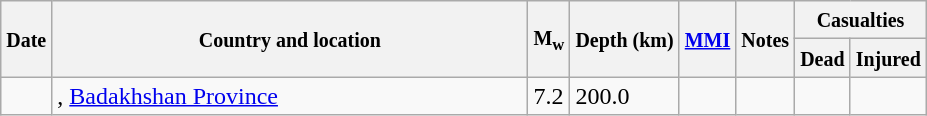<table class="wikitable sortable sort-under" style="border:1px black; margin-left:1em;">
<tr>
<th rowspan="2"><small>Date</small></th>
<th rowspan="2" style="width: 310px"><small>Country and location</small></th>
<th rowspan="2"><small>M<sub>w</sub></small></th>
<th rowspan="2"><small>Depth (km)</small></th>
<th rowspan="2"><small><a href='#'>MMI</a></small></th>
<th rowspan="2" class="unsortable"><small>Notes</small></th>
<th colspan="2"><small>Casualties</small></th>
</tr>
<tr>
<th><small>Dead</small></th>
<th><small>Injured</small></th>
</tr>
<tr>
<td></td>
<td>, <a href='#'>Badakhshan Province</a></td>
<td>7.2</td>
<td>200.0</td>
<td></td>
<td></td>
<td></td>
<td></td>
</tr>
</table>
